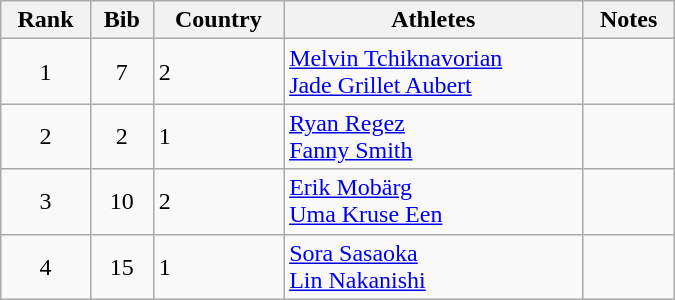<table class="wikitable" style="text-align:center; width:450px">
<tr>
<th>Rank</th>
<th>Bib</th>
<th>Country</th>
<th>Athletes</th>
<th>Notes</th>
</tr>
<tr>
<td>1</td>
<td>7</td>
<td align=left> 2</td>
<td align=left><a href='#'>Melvin Tchiknavorian</a><br><a href='#'>Jade Grillet Aubert</a></td>
<td></td>
</tr>
<tr>
<td>2</td>
<td>2</td>
<td align=left> 1</td>
<td align=left><a href='#'>Ryan Regez</a><br><a href='#'>Fanny Smith</a></td>
<td></td>
</tr>
<tr>
<td>3</td>
<td>10</td>
<td align=left> 2</td>
<td align=left><a href='#'>Erik Mobärg</a><br><a href='#'>Uma Kruse Een</a></td>
<td></td>
</tr>
<tr>
<td>4</td>
<td>15</td>
<td align=left> 1</td>
<td align=left><a href='#'>Sora Sasaoka</a><br><a href='#'>Lin Nakanishi</a></td>
<td></td>
</tr>
</table>
